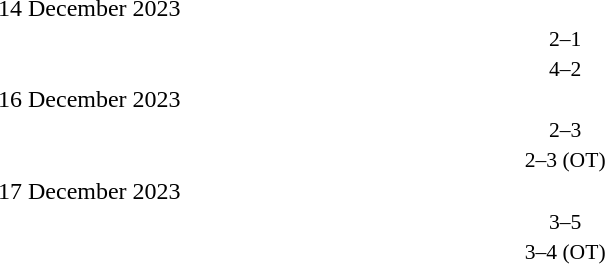<table style="width:100%;" cellspacing="1">
<tr>
<th width=25%></th>
<th width=2%></th>
<th width=6%></th>
<th width=2%></th>
<th width=25%></th>
</tr>
<tr>
<td>14 December 2023</td>
</tr>
<tr style=font-size:90%>
<td align=right><strong></strong></td>
<td></td>
<td align=center>2–1</td>
<td></td>
<td></td>
<td></td>
</tr>
<tr style=font-size:90%>
<td align=right><strong></strong></td>
<td></td>
<td align=center>4–2</td>
<td></td>
<td></td>
<td></td>
</tr>
<tr>
<td>16 December 2023</td>
</tr>
<tr style=font-size:90%>
<td align=right></td>
<td></td>
<td align=center>2–3</td>
<td></td>
<td><strong></strong></td>
<td></td>
</tr>
<tr style=font-size:90%>
<td align=right></td>
<td></td>
<td align=center>2–3 (OT)</td>
<td></td>
<td><strong></strong></td>
<td></td>
</tr>
<tr>
<td>17 December 2023</td>
</tr>
<tr style=font-size:90%>
<td align=right></td>
<td></td>
<td align=center>3–5</td>
<td></td>
<td><strong></strong></td>
<td></td>
</tr>
<tr style=font-size:90%>
<td align=right></td>
<td></td>
<td align=center>3–4 (OT)</td>
<td></td>
<td><strong></strong></td>
<td></td>
</tr>
</table>
